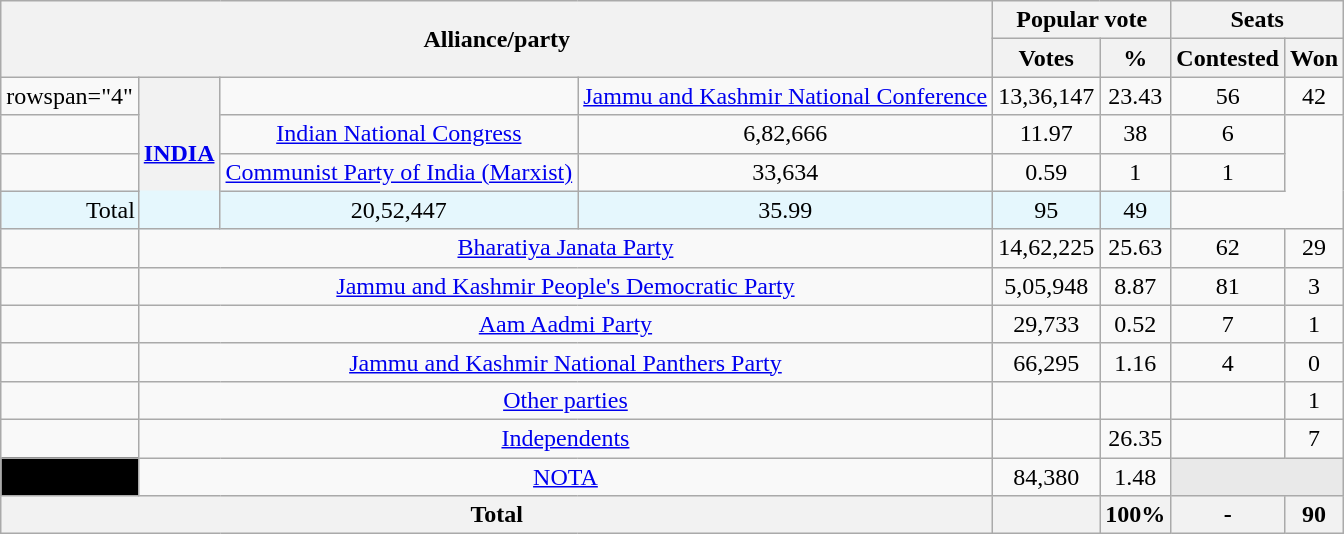<table class="wikitable sortable">
<tr>
<th colspan="4" rowspan="2">Alliance/party</th>
<th colspan="2">Popular vote</th>
<th colspan="2">Seats</th>
</tr>
<tr>
<th>Votes</th>
<th>%</th>
<th>Contested</th>
<th>Won</th>
</tr>
<tr>
<td>rowspan="4" </td>
<th rowspan="4"><a href='#'>INDIA</a></th>
<td></td>
<td style="text-align:center;"><a href='#'>Jammu and Kashmir National Conference</a></td>
<td style="text-align:center;">13,36,147</td>
<td style="text-align:center;">23.43</td>
<td style="text-align:center;">56</td>
<td style="text-align:center;">42</td>
</tr>
<tr>
<td></td>
<td style="text-align:center;"><a href='#'>Indian National Congress</a></td>
<td style="text-align:center;">6,82,666</td>
<td style="text-align:center;">11.97</td>
<td style="text-align:center;">38</td>
<td style="text-align:center;">6</td>
</tr>
<tr>
<td></td>
<td style="text-align:center;"><a href='#'>Communist Party of India (Marxist)</a></td>
<td style="text-align:center;">33,634</td>
<td style="text-align:center;">0.59</td>
<td style="text-align:center;">1</td>
<td style="text-align:center;">1</td>
</tr>
<tr>
<td colspan="2"style="text-align:center;background:#e5f7fd">Total</td>
<td style="text-align:center;background:#e5f7fd">20,52,447</td>
<td style="text-align:center;background:#e5f7fd">35.99</td>
<td style="text-align:center;background:#e5f7fd">95</td>
<td style="text-align:center;background:#e5f7fd">49</td>
</tr>
<tr>
<td></td>
<td colspan="3"style="text-align:center;"><a href='#'>Bharatiya Janata Party</a></td>
<td style="text-align:center;">14,62,225</td>
<td style="text-align:center;">25.63</td>
<td style="text-align:center;">62</td>
<td style="text-align:center;">29</td>
</tr>
<tr>
<td></td>
<td colspan="3"style="text-align:center;"><a href='#'>Jammu and Kashmir People's Democratic Party</a></td>
<td style="text-align:center;">5,05,948</td>
<td style="text-align:center;">8.87</td>
<td style="text-align:center;">81</td>
<td style="text-align:center;">3</td>
</tr>
<tr>
<td></td>
<td colspan="3"style="text-align:center;"><a href='#'>Aam Aadmi Party</a></td>
<td style="text-align:center;">29,733</td>
<td style="text-align:center;">0.52</td>
<td style="text-align:center;">7</td>
<td style="text-align:center;">1</td>
</tr>
<tr>
<td></td>
<td colspan="3"style="text-align:center;"><a href='#'>Jammu and Kashmir National Panthers Party</a></td>
<td style="text-align:center;">66,295</td>
<td style="text-align:center;">1.16</td>
<td style="text-align:center;">4</td>
<td style="text-align:center;">0</td>
</tr>
<tr>
<td></td>
<td colspan="3"style="text-align:center;"><a href='#'>Other parties</a></td>
<td style="text-align:center;"></td>
<td style="text-align:center;"></td>
<td style="text-align:center;"></td>
<td style="text-align:center;">1</td>
</tr>
<tr>
<td></td>
<td colspan="3"style="text-align:center;"><a href='#'>Independents</a></td>
<td style="text-align:center;"></td>
<td style="text-align:center;">26.35</td>
<td style="text-align:center;"></td>
<td style="text-align:center;">7</td>
</tr>
<tr>
<td bgcolor="Black"></td>
<td colspan="3"style="text-align:center;"><a href='#'>NOTA</a></td>
<td style="text-align:center;">84,380</td>
<td style="text-align:center;">1.48</td>
<th colspan="2" style="background-color:#E9E9E9"></th>
</tr>
<tr>
<th colspan="4"style="text-align:center;">Total</th>
<th></th>
<th>100%</th>
<th>-</th>
<th>90</th>
</tr>
</table>
